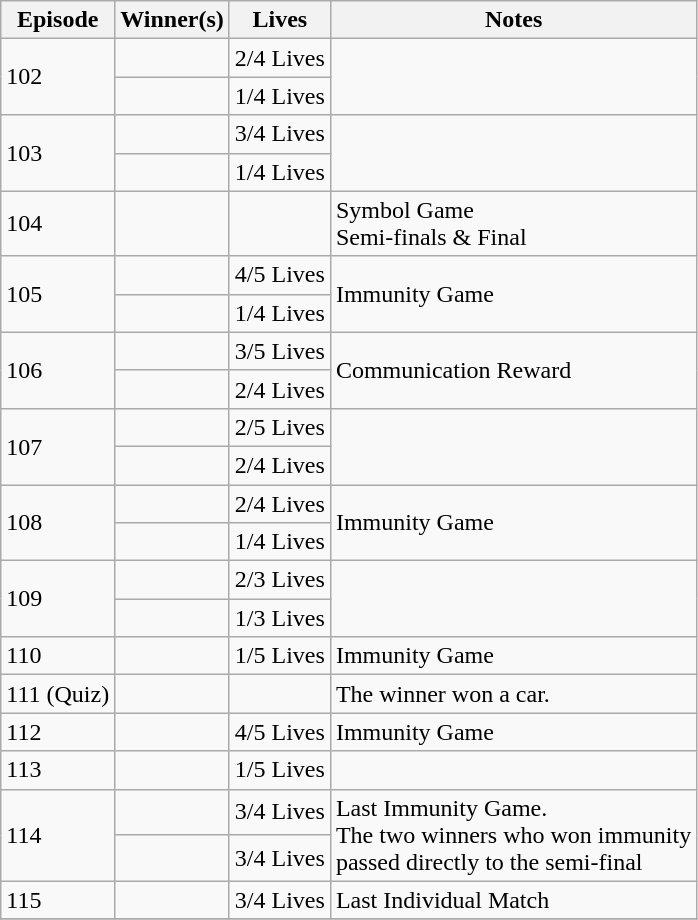<table class="wikitable sortable">
<tr>
<th>Episode</th>
<th>Winner(s)</th>
<th>Lives</th>
<th>Notes</th>
</tr>
<tr>
<td rowspan=2>102</td>
<td></td>
<td>2/4 Lives</td>
<td rowspan=2></td>
</tr>
<tr>
<td></td>
<td>1/4 Lives</td>
</tr>
<tr>
<td rowspan=2>103</td>
<td></td>
<td>3/4 Lives</td>
<td rowspan=2></td>
</tr>
<tr>
<td></td>
<td>1/4 Lives</td>
</tr>
<tr>
<td>104</td>
<td></td>
<td></td>
<td>Symbol Game<br> Semi-finals & Final</td>
</tr>
<tr>
<td rowspan=2>105</td>
<td></td>
<td>4/5 Lives</td>
<td rowspan=2>Immunity Game</td>
</tr>
<tr>
<td></td>
<td>1/4 Lives</td>
</tr>
<tr>
<td rowspan=2>106</td>
<td></td>
<td>3/5 Lives</td>
<td rowspan=2>Communication Reward</td>
</tr>
<tr>
<td></td>
<td>2/4 Lives</td>
</tr>
<tr>
<td rowspan=2>107</td>
<td></td>
<td>2/5 Lives</td>
<td rowspan=2></td>
</tr>
<tr>
<td></td>
<td>2/4 Lives</td>
</tr>
<tr>
<td rowspan=2>108</td>
<td></td>
<td>2/4 Lives</td>
<td rowspan=2>Immunity Game</td>
</tr>
<tr>
<td></td>
<td>1/4 Lives</td>
</tr>
<tr>
<td rowspan=2>109</td>
<td></td>
<td>2/3 Lives</td>
<td rowspan=2></td>
</tr>
<tr>
<td></td>
<td>1/3 Lives</td>
</tr>
<tr>
<td>110</td>
<td></td>
<td>1/5 Lives</td>
<td>Immunity Game</td>
</tr>
<tr>
<td>111 (Quiz)</td>
<td></td>
<td></td>
<td>The winner won a car.</td>
</tr>
<tr>
<td>112</td>
<td></td>
<td>4/5 Lives</td>
<td>Immunity Game</td>
</tr>
<tr>
<td>113</td>
<td></td>
<td>1/5 Lives</td>
<td></td>
</tr>
<tr>
<td rowspan=2>114</td>
<td></td>
<td>3/4 Lives</td>
<td rowspan=2>Last Immunity Game.<br> The two winners who won immunity <br>passed directly to the semi-final</td>
</tr>
<tr>
<td></td>
<td>3/4 Lives</td>
</tr>
<tr>
<td>115</td>
<td></td>
<td>3/4 Lives</td>
<td>Last Individual Match</td>
</tr>
<tr>
</tr>
</table>
